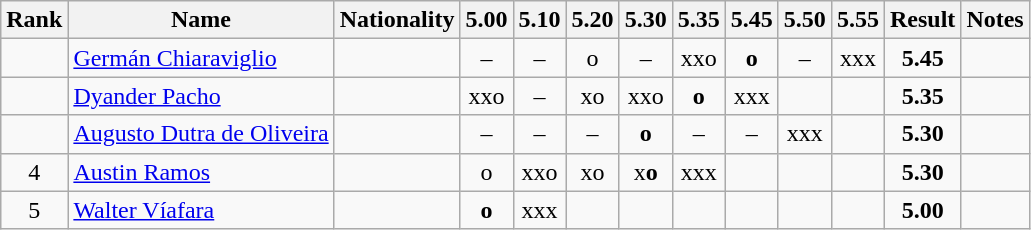<table class="wikitable sortable" style="text-align:center">
<tr>
<th>Rank</th>
<th>Name</th>
<th>Nationality</th>
<th>5.00</th>
<th>5.10</th>
<th>5.20</th>
<th>5.30</th>
<th>5.35</th>
<th>5.45</th>
<th>5.50</th>
<th>5.55</th>
<th>Result</th>
<th>Notes</th>
</tr>
<tr>
<td></td>
<td align=left><a href='#'>Germán Chiaraviglio</a></td>
<td align=left></td>
<td>–</td>
<td>–</td>
<td>o</td>
<td>–</td>
<td>xxo</td>
<td><strong>o</strong></td>
<td>–</td>
<td>xxx</td>
<td><strong>5.45</strong></td>
<td></td>
</tr>
<tr>
<td></td>
<td align=left><a href='#'>Dyander Pacho</a></td>
<td align=left></td>
<td>xxo</td>
<td>–</td>
<td>xo</td>
<td>xxo</td>
<td><strong>o</strong></td>
<td>xxx</td>
<td></td>
<td></td>
<td><strong>5.35</strong></td>
<td></td>
</tr>
<tr>
<td></td>
<td align=left><a href='#'>Augusto Dutra de Oliveira</a></td>
<td align=left></td>
<td>–</td>
<td>–</td>
<td>–</td>
<td><strong>o</strong></td>
<td>–</td>
<td>–</td>
<td>xxx</td>
<td></td>
<td><strong>5.30</strong></td>
<td></td>
</tr>
<tr>
<td>4</td>
<td align=left><a href='#'>Austin Ramos</a></td>
<td align=left></td>
<td>o</td>
<td>xxo</td>
<td>xo</td>
<td>x<strong>o</strong></td>
<td>xxx</td>
<td></td>
<td></td>
<td></td>
<td><strong>5.30</strong></td>
<td></td>
</tr>
<tr>
<td>5</td>
<td align=left><a href='#'>Walter Víafara</a></td>
<td align=left></td>
<td><strong>o</strong></td>
<td>xxx</td>
<td></td>
<td></td>
<td></td>
<td></td>
<td></td>
<td></td>
<td><strong>5.00</strong></td>
<td></td>
</tr>
</table>
